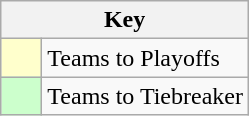<table class="wikitable" style="text-align: center;">
<tr>
<th colspan=2>Key</th>
</tr>
<tr>
<td style="background:#ffffcc; width:20px;"></td>
<td align=left>Teams to Playoffs</td>
</tr>
<tr>
<td style="background:#ccffcc; width:20px;"></td>
<td align=left>Teams to Tiebreaker</td>
</tr>
</table>
